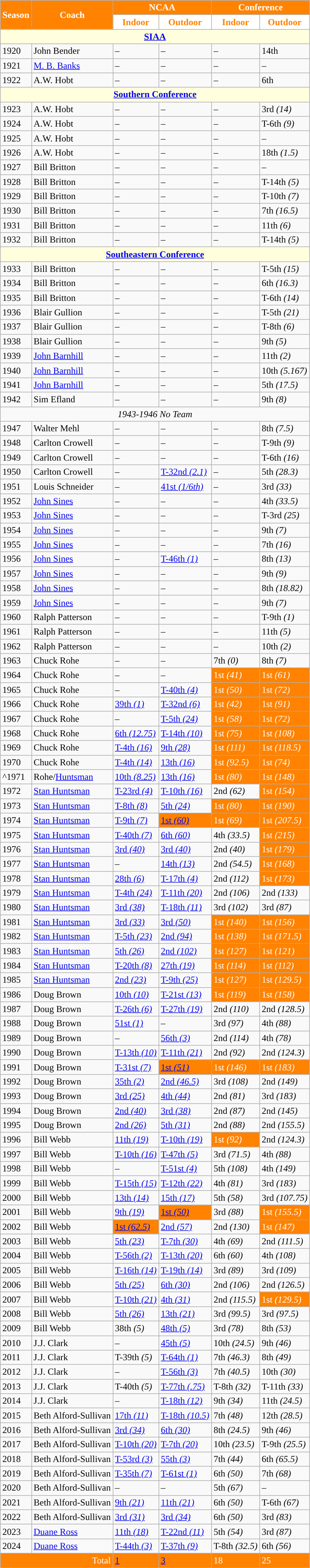<table class="wikitable">
<tr>
<th rowspan="2" style="background: #FF8200; color:white;">Season</th>
<th rowspan="2" style="background: #FF8200; color:white;">Coach</th>
<th colspan="2" style="background: #FF8200; color:white;">NCAA</th>
<th colspan="2" style="background: #FF8200; color:white;">Conference</th>
</tr>
<tr align="center" style="width:20px; background: white; color:#FF8200; text-align:center">
<td><strong>Indoor</strong></td>
<td><strong>Outdoor</strong></td>
<td><strong>Indoor</strong></td>
<td><strong>Outdoor</strong></td>
</tr>
<tr style="background: #ffffdd;">
<td colspan="6" style="text-align:center;"><strong><a href='#'>SIAA</a></strong></td>
</tr>
<tr>
<td>1920</td>
<td>John Bender</td>
<td>–</td>
<td>–</td>
<td>–</td>
<td>14th</td>
</tr>
<tr>
<td>1921</td>
<td><a href='#'>M. B. Banks</a></td>
<td>–</td>
<td>–</td>
<td>–</td>
<td>–</td>
</tr>
<tr>
<td>1922</td>
<td>A.W. Hobt</td>
<td>–</td>
<td>–</td>
<td>–</td>
<td>6th</td>
</tr>
<tr style="background: #ffffdd;">
<td colspan="6" style="text-align:center;"><strong><a href='#'>Southern Conference</a></strong></td>
</tr>
<tr>
<td>1923</td>
<td>A.W. Hobt</td>
<td>–</td>
<td>–</td>
<td>–</td>
<td>3rd <em>(14)</em></td>
</tr>
<tr>
<td>1924</td>
<td>A.W. Hobt</td>
<td>–</td>
<td>–</td>
<td>–</td>
<td>T-6th <em>(9)</em></td>
</tr>
<tr>
<td>1925</td>
<td>A.W. Hobt</td>
<td>–</td>
<td>–</td>
<td>–</td>
<td>–</td>
</tr>
<tr>
<td>1926</td>
<td>A.W. Hobt</td>
<td>–</td>
<td>–</td>
<td>–</td>
<td>18th <em>(1.5)</em></td>
</tr>
<tr>
<td>1927</td>
<td>Bill Britton</td>
<td>–</td>
<td>–</td>
<td>–</td>
<td>–</td>
</tr>
<tr>
<td>1928</td>
<td>Bill Britton</td>
<td>–</td>
<td>–</td>
<td>–</td>
<td>T-14th <em>(5)</em></td>
</tr>
<tr>
<td>1929</td>
<td>Bill Britton</td>
<td>–</td>
<td>–</td>
<td>–</td>
<td>T-10th <em>(7)</em></td>
</tr>
<tr>
<td>1930</td>
<td>Bill Britton</td>
<td>–</td>
<td>–</td>
<td>–</td>
<td>7th <em>(16.5)</em></td>
</tr>
<tr>
<td>1931</td>
<td>Bill Britton</td>
<td>–</td>
<td>–</td>
<td>–</td>
<td>11th <em>(6)</em></td>
</tr>
<tr>
<td>1932</td>
<td>Bill Britton</td>
<td>–</td>
<td>–</td>
<td>–</td>
<td>T-14th <em>(5)</em></td>
</tr>
<tr style="background: #ffffdd;">
<td colspan="6" style="text-align:center;"><strong><a href='#'>Southeastern Conference</a></strong></td>
</tr>
<tr>
<td>1933</td>
<td>Bill Britton</td>
<td>–</td>
<td>–</td>
<td>–</td>
<td>T-5th <em>(15)</em></td>
</tr>
<tr>
<td>1934</td>
<td>Bill Britton</td>
<td>–</td>
<td>–</td>
<td>–</td>
<td>6th <em>(16.3)</em></td>
</tr>
<tr>
<td>1935</td>
<td>Bill Britton</td>
<td>–</td>
<td>–</td>
<td>–</td>
<td>T-6th <em>(14)</em></td>
</tr>
<tr>
<td>1936</td>
<td>Blair Gullion</td>
<td>–</td>
<td>–</td>
<td>–</td>
<td>T-5th <em>(21)</em></td>
</tr>
<tr>
<td>1937</td>
<td>Blair Gullion</td>
<td>–</td>
<td>–</td>
<td>–</td>
<td>T-8th <em>(6)</em></td>
</tr>
<tr>
<td>1938</td>
<td>Blair Gullion</td>
<td>–</td>
<td>–</td>
<td>–</td>
<td>9th <em>(5)</em></td>
</tr>
<tr>
<td>1939</td>
<td><a href='#'>John Barnhill</a></td>
<td>–</td>
<td>–</td>
<td>–</td>
<td>11th <em>(2)</em></td>
</tr>
<tr>
<td>1940</td>
<td><a href='#'>John Barnhill</a></td>
<td>–</td>
<td>–</td>
<td>–</td>
<td>10th <em>(5.167)</em></td>
</tr>
<tr>
<td>1941</td>
<td><a href='#'>John Barnhill</a></td>
<td>–</td>
<td>–</td>
<td>–</td>
<td>5th <em>(17.5)</em></td>
</tr>
<tr>
<td>1942</td>
<td>Sim Efland</td>
<td>–</td>
<td>–</td>
<td>–</td>
<td>9th <em>(8)</em></td>
</tr>
<tr align=center>
<td colspan="6"><em>1943-1946 No Team</em></td>
</tr>
<tr>
<td>1947</td>
<td>Walter Mehl</td>
<td>–</td>
<td>–</td>
<td>–</td>
<td>8th <em>(7.5)</em></td>
</tr>
<tr>
<td>1948</td>
<td>Carlton Crowell</td>
<td>–</td>
<td>–</td>
<td>–</td>
<td>T-9th <em>(9)</em></td>
</tr>
<tr>
<td>1949</td>
<td>Carlton Crowell</td>
<td>–</td>
<td>–</td>
<td>–</td>
<td>T-6th <em>(16)</em></td>
</tr>
<tr>
<td>1950</td>
<td>Carlton Crowell</td>
<td>–</td>
<td><a href='#'>T-32nd <em>(2.1)</em></a></td>
<td>–</td>
<td>5th <em>(28.3)</em></td>
</tr>
<tr>
<td>1951</td>
<td>Louis Schneider</td>
<td>–</td>
<td><a href='#'>41st <em>(1/6th)</em></a></td>
<td>–</td>
<td>3rd <em>(33)</em></td>
</tr>
<tr>
<td>1952</td>
<td><a href='#'>John Sines</a></td>
<td>–</td>
<td>–</td>
<td>–</td>
<td>4th <em>(33.5)</em></td>
</tr>
<tr>
<td>1953</td>
<td><a href='#'>John Sines</a></td>
<td>–</td>
<td>–</td>
<td>–</td>
<td>T-3rd <em>(25)</em></td>
</tr>
<tr>
<td>1954</td>
<td><a href='#'>John Sines</a></td>
<td>–</td>
<td>–</td>
<td>–</td>
<td>9th <em>(7)</em></td>
</tr>
<tr>
<td>1955</td>
<td><a href='#'>John Sines</a></td>
<td>–</td>
<td>–</td>
<td>–</td>
<td>7th <em>(16)</em></td>
</tr>
<tr>
<td>1956</td>
<td><a href='#'>John Sines</a></td>
<td>–</td>
<td><a href='#'>T-46th <em>(1)</em></a></td>
<td>–</td>
<td>8th <em>(13)</em></td>
</tr>
<tr>
<td>1957</td>
<td><a href='#'>John Sines</a></td>
<td>–</td>
<td>–</td>
<td>–</td>
<td>9th <em>(9)</em></td>
</tr>
<tr>
<td>1958</td>
<td><a href='#'>John Sines</a></td>
<td>–</td>
<td>–</td>
<td>–</td>
<td>8th <em>(18.82)</em></td>
</tr>
<tr>
<td>1959</td>
<td><a href='#'>John Sines</a></td>
<td>–</td>
<td>–</td>
<td>–</td>
<td>9th <em>(7)</em></td>
</tr>
<tr>
<td>1960</td>
<td>Ralph Patterson</td>
<td>–</td>
<td>–</td>
<td>–</td>
<td>T-9th <em>(1)</em></td>
</tr>
<tr>
<td>1961</td>
<td>Ralph Patterson</td>
<td>–</td>
<td>–</td>
<td>–</td>
<td>11th <em>(5)</em></td>
</tr>
<tr>
<td>1962</td>
<td>Ralph Patterson</td>
<td>–</td>
<td>–</td>
<td>–</td>
<td>10th <em>(2)</em></td>
</tr>
<tr>
<td>1963</td>
<td>Chuck Rohe</td>
<td>–</td>
<td>–</td>
<td>7th <em>(0)</em></td>
<td>8th <em>(7)</em></td>
</tr>
<tr>
<td>1964</td>
<td>Chuck Rohe</td>
<td>–</td>
<td>–</td>
<td style="background: #FF8200; color:white">1st <em>(41)</em></td>
<td style="background: #FF8200; color:white">1st <em>(61)</em></td>
</tr>
<tr>
<td>1965</td>
<td>Chuck Rohe</td>
<td>–</td>
<td><a href='#'>T-40th <em>(4)</em></a></td>
<td style="background: #FF8200; color:white">1st <em>(50)</em></td>
<td style="background: #FF8200; color:white">1st <em>(72)</em></td>
</tr>
<tr>
<td>1966</td>
<td>Chuck Rohe</td>
<td><a href='#'>39th <em>(1)</em></a></td>
<td><a href='#'>T-32nd <em>(6)</em></a></td>
<td style="background: #FF8200; color:white">1st <em>(42)</em></td>
<td style="background: #FF8200; color:white">1st <em>(91)</em></td>
</tr>
<tr>
<td>1967</td>
<td>Chuck Rohe</td>
<td>–</td>
<td><a href='#'>T-5th <em>(24)</em></a></td>
<td style="background: #FF8200; color:white">1st <em>(58)</em></td>
<td style="background: #FF8200; color:white">1st <em>(72)</em></td>
</tr>
<tr>
<td>1968</td>
<td>Chuck Rohe</td>
<td><a href='#'>6th <em>(12.75)</em></a></td>
<td><a href='#'>T-14th <em>(10)</em></a></td>
<td style="background: #FF8200; color:white">1st <em>(75)</em></td>
<td style="background: #FF8200; color:white">1st <em>(108)</em></td>
</tr>
<tr>
<td>1969</td>
<td>Chuck Rohe</td>
<td><a href='#'>T-4th <em>(16)</em></a></td>
<td><a href='#'>9th <em>(28)</em></a></td>
<td style="background: #FF8200; color:white">1st <em>(111)</em></td>
<td style="background: #FF8200; color:white">1st <em>(118.5)</em></td>
</tr>
<tr>
<td>1970</td>
<td>Chuck Rohe</td>
<td><a href='#'>T-4th <em>(14)</em></a></td>
<td><a href='#'>13th <em>(16)</em></a></td>
<td style="background: #FF8200; color:white">1st <em>(92.5)</em></td>
<td style="background: #FF8200; color:white">1st <em>(74)</em></td>
</tr>
<tr>
<td>^1971</td>
<td>Rohe/<a href='#'>Huntsman</a></td>
<td><a href='#'>10th <em>(8.25)</em></a></td>
<td><a href='#'>13th <em>(16)</em></a></td>
<td style="background: #FF8200; color:white">1st <em>(80)</em></td>
<td style="background: #FF8200; color:white">1st <em>(148)</em></td>
</tr>
<tr>
<td>1972</td>
<td><a href='#'>Stan Huntsman</a></td>
<td><a href='#'>T-23rd <em>(4)</em></a></td>
<td><a href='#'>T-10th <em>(16)</em></a></td>
<td>2nd <em>(62)</em></td>
<td style="background: #FF8200; color:white">1st <em>(154)</em></td>
</tr>
<tr>
<td>1973</td>
<td><a href='#'>Stan Huntsman</a></td>
<td><a href='#'>T-8th <em>(8)</em></a></td>
<td><a href='#'>5th <em>(24)</em></a></td>
<td style="background: #FF8200; color:white">1st <em>(80)</em></td>
<td style="background: #FF8200; color:white">1st <em>(190)</em></td>
</tr>
<tr>
<td>1974</td>
<td><a href='#'>Stan Huntsman</a></td>
<td><a href='#'>T-9th <em>(7)</em></a></td>
<td style="background: #FF8200; color:white"><a href='#'>1st <em>(60)</em></a></td>
<td style="background: #FF8200; color:white">1st <em>(69)</em></td>
<td style="background: #FF8200; color:white">1st <em>(207.5)</em></td>
</tr>
<tr>
<td>1975</td>
<td><a href='#'>Stan Huntsman</a></td>
<td><a href='#'>T-40th <em>(7)</em></a></td>
<td><a href='#'>6th <em>(60)</em></a></td>
<td>4th <em>(33.5)</em></td>
<td style="background: #FF8200; color:white">1st <em>(215)</em></td>
</tr>
<tr>
<td>1976</td>
<td><a href='#'>Stan Huntsman</a></td>
<td><a href='#'>3rd <em>(40)</em></a></td>
<td><a href='#'>3rd <em>(40)</em></a></td>
<td>2nd <em>(40)</em></td>
<td style="background: #FF8200; color:white">1st <em>(179)</em></td>
</tr>
<tr>
<td>1977</td>
<td><a href='#'>Stan Huntsman</a></td>
<td>–</td>
<td><a href='#'>14th <em>(13)</em></a></td>
<td>2nd <em>(54.5)</em></td>
<td style="background: #FF8200; color:white">1st <em>(168)</em></td>
</tr>
<tr>
<td>1978</td>
<td><a href='#'>Stan Huntsman</a></td>
<td><a href='#'>28th <em>(6)</em></a></td>
<td><a href='#'>T-17th <em>(4)</em></a></td>
<td>2nd <em>(112)</em></td>
<td style="background: #FF8200; color:white">1st <em>(173)</em></td>
</tr>
<tr>
<td>1979</td>
<td><a href='#'>Stan Huntsman</a></td>
<td><a href='#'>T-4th <em>(24)</em></a></td>
<td><a href='#'>T-11th <em>(20)</em></a></td>
<td>2nd <em>(106)</em></td>
<td>2nd <em>(133)</em></td>
</tr>
<tr>
<td>1980</td>
<td><a href='#'>Stan Huntsman</a></td>
<td><a href='#'>3rd <em>(38)</em></a></td>
<td><a href='#'>T-18th <em>(11)</em></a></td>
<td>3rd <em>(102)</em></td>
<td>3rd <em>(87)</em></td>
</tr>
<tr>
<td>1981</td>
<td><a href='#'>Stan Huntsman</a></td>
<td><a href='#'>3rd <em>(33)</em></a></td>
<td><a href='#'>3rd <em>(50)</em></a></td>
<td style="background: #FF8200; color:white">1st <em>(140)</em></td>
<td style="background: #FF8200; color:white">1st <em>(156)</em></td>
</tr>
<tr>
<td>1982</td>
<td><a href='#'>Stan Huntsman</a></td>
<td><a href='#'>T-5th <em>(23)</em></a></td>
<td><a href='#'>2nd <em>(94)</em></a></td>
<td style="background: #FF8200; color:white">1st <em>(138)</em></td>
<td style="background: #FF8200; color:white">1st <em>(171.5)</em></td>
</tr>
<tr>
<td>1983</td>
<td><a href='#'>Stan Huntsman</a></td>
<td><a href='#'>5th <em>(26)</em></a></td>
<td><a href='#'>2nd <em>(102)</em></a></td>
<td style="background: #FF8200; color:white">1st <em>(127)</em></td>
<td style="background: #FF8200; color:white">1st <em>(121)</em></td>
</tr>
<tr>
<td>1984</td>
<td><a href='#'>Stan Huntsman</a></td>
<td><a href='#'>T-20th <em>(8)</em></a></td>
<td><a href='#'>27th <em>(19)</em></a></td>
<td style="background: #FF8200; color:white">1st <em>(114)</em></td>
<td style="background: #FF8200; color:white">1st <em>(112)</em></td>
</tr>
<tr>
<td>1985</td>
<td><a href='#'>Stan Huntsman</a></td>
<td><a href='#'>2nd <em>(23)</em></a></td>
<td><a href='#'>T-9th <em>(25)</em></a></td>
<td style="background: #FF8200; color:white">1st <em>(127)</em></td>
<td style="background: #FF8200; color:white">1st <em>(129.5)</em></td>
</tr>
<tr>
<td>1986</td>
<td>Doug Brown</td>
<td><a href='#'>10th <em>(10)</em></a></td>
<td><a href='#'>T-21st <em>(13)</em></a></td>
<td style="background: #FF8200; color:white">1st <em>(119)</em></td>
<td style="background: #FF8200; color:white">1st <em>(158)</em></td>
</tr>
<tr>
<td>1987</td>
<td>Doug Brown</td>
<td><a href='#'>T-26th <em>(6)</em></a></td>
<td><a href='#'>T-27th <em>(19)</em></a></td>
<td>2nd <em>(110)</em></td>
<td>2nd <em>(128.5)</em></td>
</tr>
<tr>
<td>1988</td>
<td>Doug Brown</td>
<td><a href='#'>51st <em>(1)</em></a></td>
<td>–</td>
<td>3rd <em>(97)</em></td>
<td>4th <em>(88)</em></td>
</tr>
<tr>
<td>1989</td>
<td>Doug Brown</td>
<td>–</td>
<td><a href='#'>56th <em>(3)</em></a></td>
<td>2nd <em>(114)</em></td>
<td>4th <em>(78)</em></td>
</tr>
<tr>
<td>1990</td>
<td>Doug Brown</td>
<td><a href='#'>T-13th <em>(10)</em></a></td>
<td><a href='#'>T-11th <em>(21)</em></a></td>
<td>2nd <em>(92)</em></td>
<td>2nd <em>(124.3)</em></td>
</tr>
<tr>
<td>1991</td>
<td>Doug Brown</td>
<td><a href='#'>T-31st <em>(7)</em></a></td>
<td style="background: #FF8200; color:white"><a href='#'>1st <em>(51)</em></a></td>
<td style="background: #FF8200; color:white">1st <em>(146)</em></td>
<td style="background: #FF8200; color:white">1st <em>(183)</em></td>
</tr>
<tr>
<td>1992</td>
<td>Doug Brown</td>
<td><a href='#'>35th <em>(2)</em></a></td>
<td><a href='#'>2nd <em>(46.5)</em></a></td>
<td>3rd <em>(108)</em></td>
<td>2nd <em>(149)</em></td>
</tr>
<tr>
<td>1993</td>
<td>Doug Brown</td>
<td><a href='#'>3rd <em>(25)</em></a></td>
<td><a href='#'>4th <em>(44)</em></a></td>
<td>2nd <em>(81)</em></td>
<td>3rd <em>(183)</em></td>
</tr>
<tr>
<td>1994</td>
<td>Doug Brown</td>
<td><a href='#'>2nd <em>(40)</em></a></td>
<td><a href='#'>3rd <em>(38)</em></a></td>
<td>2nd <em>(87)</em></td>
<td>2nd <em>(145)</em></td>
</tr>
<tr>
<td>1995</td>
<td>Doug Brown</td>
<td><a href='#'>2nd <em>(26)</em></a></td>
<td><a href='#'>5th <em>(31)</em></a></td>
<td>2nd <em>(88)</em></td>
<td>2nd <em>(155.5)</em></td>
</tr>
<tr>
<td>1996</td>
<td>Bill Webb</td>
<td><a href='#'>11th <em>(19)</em></a></td>
<td><a href='#'>T-10th <em>(19)</em></a></td>
<td style="background: #FF8200; color:white">1st <em>(92)</em></td>
<td>2nd <em>(124.3)</em></td>
</tr>
<tr>
<td>1997</td>
<td>Bill Webb</td>
<td><a href='#'>T-10th <em>(16)</em></a></td>
<td><a href='#'>T-47th <em>(5)</em></a></td>
<td>3rd <em>(71.5)</em></td>
<td>4th <em>(88)</em></td>
</tr>
<tr>
<td>1998</td>
<td>Bill Webb</td>
<td>–</td>
<td><a href='#'>T-51st <em>(4)</em></a></td>
<td>5th <em>(108)</em></td>
<td>4th <em>(149)</em></td>
</tr>
<tr>
<td>1999</td>
<td>Bill Webb</td>
<td><a href='#'>T-15th <em>(15)</em></a></td>
<td><a href='#'>T-12th <em>(22)</em></a></td>
<td>4th <em>(81)</em></td>
<td>3rd <em>(183)</em></td>
</tr>
<tr>
<td>2000</td>
<td>Bill Webb</td>
<td><a href='#'>13th <em>(14)</em></a></td>
<td><a href='#'>15th <em>(17)</em></a></td>
<td>5th <em>(58)</em></td>
<td>3rd <em>(107.75)</em></td>
</tr>
<tr>
<td>2001</td>
<td>Bill Webb</td>
<td><a href='#'>9th <em>(19)</em></a></td>
<td style="background: #FF8200; color:white"><a href='#'>1st <em>(50)</em></a></td>
<td>3rd <em>(88)</em></td>
<td style="background: #FF8200; color:white">1st <em>(155.5)</em></td>
</tr>
<tr>
<td>2002</td>
<td>Bill Webb</td>
<td style="background: #FF8200; color:white"><a href='#'>1st <em>(62.5)</em></a></td>
<td><a href='#'>2nd <em>(57)</em></a></td>
<td>2nd <em>(130)</em></td>
<td style="background: #FF8200; color:white">1st <em>(147)</em></td>
</tr>
<tr>
<td>2003</td>
<td>Bill Webb</td>
<td><a href='#'>5th <em>(23)</em></a></td>
<td><a href='#'>T-7th <em>(30)</em></a></td>
<td>4th <em>(69)</em></td>
<td>2nd <em>(111.5)</em></td>
</tr>
<tr>
<td>2004</td>
<td>Bill Webb</td>
<td><a href='#'>T-56th <em>(2)</em></a></td>
<td><a href='#'>T-13th <em>(20)</em></a></td>
<td>6th <em>(60)</em></td>
<td>4th <em>(108)</em></td>
</tr>
<tr>
<td>2005</td>
<td>Bill Webb</td>
<td><a href='#'>T-16th <em>(14)</em></a></td>
<td><a href='#'>T-19th <em>(14)</em></a></td>
<td>3rd <em>(89)</em></td>
<td>3rd <em>(109)</em></td>
</tr>
<tr>
<td>2006</td>
<td>Bill Webb</td>
<td><a href='#'>5th <em>(25)</em></a></td>
<td><a href='#'>6th <em>(30)</em></a></td>
<td>2nd <em>(106)</em></td>
<td>2nd <em>(126.5)</em></td>
</tr>
<tr>
<td>2007</td>
<td>Bill Webb</td>
<td><a href='#'>T-10th <em>(21)</em></a></td>
<td><a href='#'>4th <em>(31)</em></a></td>
<td>2nd <em>(115.5)</em></td>
<td style="background: #FF8200; color:white">1st <em>(129.5)</em></td>
</tr>
<tr>
<td>2008</td>
<td>Bill Webb</td>
<td><a href='#'>5th <em>(26)</em></a></td>
<td><a href='#'>13th <em>(21)</em></a></td>
<td>3rd <em>(99.5)</em></td>
<td>3rd <em>(97.5)</em></td>
</tr>
<tr>
<td>2009</td>
<td>Bill Webb</td>
<td>38th <em>(5)</em></td>
<td><a href='#'>48th <em>(5)</em></a></td>
<td>3rd <em>(78)</em></td>
<td>8th <em>(53)</em></td>
</tr>
<tr>
<td>2010</td>
<td>J.J. Clark</td>
<td>–</td>
<td><a href='#'>45th <em>(5)</em></a></td>
<td>10th <em>(24.5)</em></td>
<td>9th <em>(46)</em></td>
</tr>
<tr>
<td>2011</td>
<td>J.J. Clark</td>
<td>T-39th <em>(5)</em></td>
<td><a href='#'>T-64th <em>(1)</em></a></td>
<td>7th <em>(46.3)</em></td>
<td>8th <em>(49)</em></td>
</tr>
<tr>
<td>2012</td>
<td>J.J. Clark</td>
<td>–</td>
<td><a href='#'>T-56th <em>(3)</em></a></td>
<td>7th <em>(40.5)</em></td>
<td>10th <em>(30)</em></td>
</tr>
<tr>
<td>2013</td>
<td>J.J. Clark</td>
<td>T-40th <em>(5)</em></td>
<td><a href='#'>T-77th <em>(.75)</em></a></td>
<td>T-8th <em>(32)</em></td>
<td>T-11th <em>(33)</em></td>
</tr>
<tr>
<td>2014</td>
<td>J.J. Clark</td>
<td>–</td>
<td><a href='#'>T-18th <em>(12)</em></a></td>
<td>9th <em>(34)</em></td>
<td>11th <em>(24.5)</em></td>
</tr>
<tr>
<td>2015</td>
<td>Beth Alford-Sullivan</td>
<td><a href='#'>17th <em>(11)</em></a></td>
<td><a href='#'>T-18th <em>(10.5)</em></a></td>
<td>7th <em>(48)</em></td>
<td>12th <em>(28.5)</em></td>
</tr>
<tr>
<td>2016</td>
<td>Beth Alford-Sullivan</td>
<td><a href='#'>3rd <em>(34)</em></a></td>
<td><a href='#'>6th <em>(30)</em></a></td>
<td>8th <em>(24.5)</em></td>
<td>9th <em>(46)</em></td>
</tr>
<tr>
<td>2017</td>
<td>Beth Alford-Sullivan</td>
<td><a href='#'>T-10th <em>(20)</em></a></td>
<td><a href='#'>T-7th <em>(20)</em></a></td>
<td>10th <em>(23.5)</em></td>
<td>T-9th <em>(25.5)</em></td>
</tr>
<tr>
<td>2018</td>
<td>Beth Alford-Sullivan</td>
<td><a href='#'>T-53rd <em>(3)</em></a></td>
<td><a href='#'>55th <em>(3)</em></a></td>
<td>7th <em>(44)</em></td>
<td>6th <em>(65.5)</em></td>
</tr>
<tr>
<td>2019</td>
<td>Beth Alford-Sullivan</td>
<td><a href='#'>T-35th <em>(7)</em></a></td>
<td><a href='#'>T-61st <em>(1)</em></a></td>
<td>6th <em>(50)</em></td>
<td>7th <em>(68)</em></td>
</tr>
<tr>
<td>2020</td>
<td>Beth Alford-Sullivan</td>
<td>–</td>
<td>–</td>
<td>5th <em>(67)</em></td>
<td>–</td>
</tr>
<tr>
<td>2021</td>
<td>Beth Alford-Sullivan</td>
<td><a href='#'>9th <em>(21)</em></a></td>
<td><a href='#'>11th <em>(21)</em></a></td>
<td>6th <em>(50)</em></td>
<td>T-6th <em>(67)</em></td>
</tr>
<tr>
<td>2022</td>
<td>Beth Alford-Sullivan</td>
<td><a href='#'>3rd <em>(31)</em></a></td>
<td><a href='#'>3rd <em>(34)</em></a></td>
<td>6th <em>(50)</em></td>
<td>3rd <em>(83)</em></td>
</tr>
<tr>
<td>2023</td>
<td><a href='#'>Duane Ross</a></td>
<td><a href='#'>11th <em>(18)</em></a></td>
<td><a href='#'>T-22nd <em>(11)</em></a></td>
<td>5th <em>(54)</em></td>
<td>3rd <em>(87)</em></td>
</tr>
<tr>
<td>2024</td>
<td><a href='#'>Duane Ross</a></td>
<td><a href='#'>T-44th <em>(3)</em></a></td>
<td><a href='#'>T-37th <em>(9)</em></a></td>
<td>T-8th <em>(32.5)</em></td>
<td>6th <em>(56)</em></td>
</tr>
<tr style="background: #FF8200; color:white">
<td colspan="2" align="right">Total</td>
<td><a href='#'>1</a></td>
<td><a href='#'>3</a></td>
<td>18</td>
<td>25</td>
</tr>
</table>
